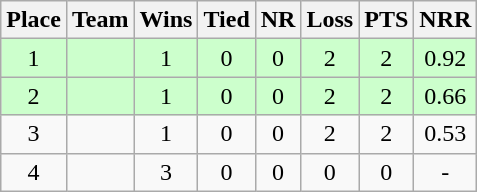<table class="wikitable">
<tr>
<th>Place</th>
<th>Team</th>
<th>Wins</th>
<th>Tied</th>
<th>NR</th>
<th>Loss</th>
<th>PTS</th>
<th>NRR</th>
</tr>
<tr align="center" bgcolor="ccffcc">
<td>1</td>
<td align="left"></td>
<td>1</td>
<td>0</td>
<td>0</td>
<td>2</td>
<td>2</td>
<td>0.92</td>
</tr>
<tr align="center" bgcolor="ccffcc">
<td>2</td>
<td align="left"></td>
<td>1</td>
<td>0</td>
<td>0</td>
<td>2</td>
<td>2</td>
<td>0.66</td>
</tr>
<tr align="center">
<td>3</td>
<td align="left"></td>
<td>1</td>
<td>0</td>
<td>0</td>
<td>2</td>
<td>2</td>
<td>0.53</td>
</tr>
<tr align="center">
<td>4</td>
<td align="left"></td>
<td>3</td>
<td>0</td>
<td>0</td>
<td>0</td>
<td>0</td>
<td>-</td>
</tr>
</table>
